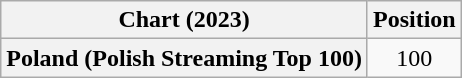<table class="wikitable plainrowheaders" style="text-align:center">
<tr>
<th scope="col">Chart (2023)</th>
<th scope="col">Position</th>
</tr>
<tr>
<th scope="row">Poland (Polish Streaming Top 100)</th>
<td>100</td>
</tr>
</table>
